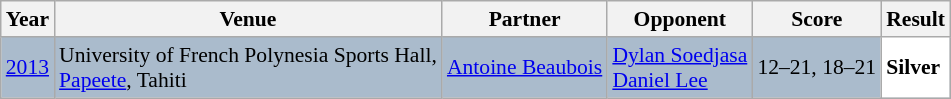<table class="sortable wikitable" style="font-size: 90%;">
<tr>
<th>Year</th>
<th>Venue</th>
<th>Partner</th>
<th>Opponent</th>
<th>Score</th>
<th>Result</th>
</tr>
<tr style="background:#AABBCC">
<td align="center"><a href='#'>2013</a></td>
<td align="left">University of French Polynesia Sports Hall,<br><a href='#'>Papeete</a>, Tahiti</td>
<td align="left"> <a href='#'>Antoine Beaubois</a></td>
<td align="left"> <a href='#'>Dylan Soedjasa</a><br> <a href='#'>Daniel Lee</a></td>
<td align="left">12–21, 18–21</td>
<td style="text-align:left; background:white"> <strong>Silver</strong></td>
</tr>
</table>
